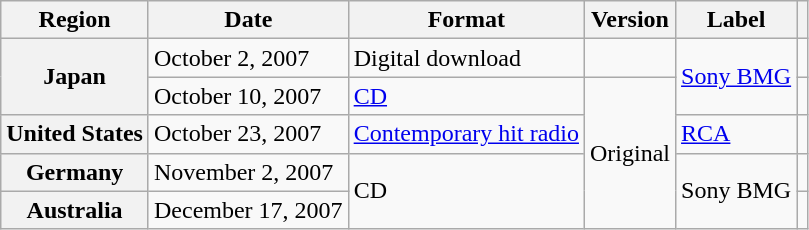<table class="wikitable plainrowheaders">
<tr>
<th scope="col">Region</th>
<th scope="col">Date</th>
<th scope="col">Format</th>
<th scope="col">Version</th>
<th scope="col">Label</th>
<th scope="col"></th>
</tr>
<tr>
<th rowspan="2" scope="row">Japan</th>
<td>October 2, 2007</td>
<td>Digital download</td>
<td></td>
<td rowspan="2"><a href='#'>Sony BMG</a></td>
<td align="center"></td>
</tr>
<tr>
<td>October 10, 2007</td>
<td><a href='#'>CD</a></td>
<td rowspan="4">Original</td>
<td align="center"></td>
</tr>
<tr>
<th scope="row">United States</th>
<td>October 23, 2007</td>
<td><a href='#'>Contemporary hit radio</a></td>
<td><a href='#'>RCA</a></td>
<td align="center"></td>
</tr>
<tr>
<th scope="row">Germany</th>
<td>November 2, 2007</td>
<td rowspan="2">CD</td>
<td rowspan="2">Sony BMG</td>
<td align="center"></td>
</tr>
<tr>
<th scope="row">Australia</th>
<td>December 17, 2007</td>
<td align="center"></td>
</tr>
</table>
